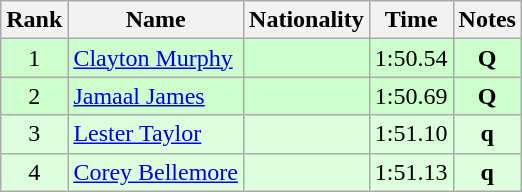<table class="wikitable sortable" style="text-align:center">
<tr>
<th>Rank</th>
<th>Name</th>
<th>Nationality</th>
<th>Time</th>
<th>Notes</th>
</tr>
<tr bgcolor=ccffcc>
<td align=center>1</td>
<td align=left><a href='#'>Clayton Murphy</a></td>
<td align=left></td>
<td>1:50.54</td>
<td><strong>Q</strong></td>
</tr>
<tr bgcolor=ccffcc>
<td align=center>2</td>
<td align=left><a href='#'>Jamaal James</a></td>
<td align=left></td>
<td>1:50.69</td>
<td><strong>Q</strong></td>
</tr>
<tr bgcolor=ddffdd>
<td align=center>3</td>
<td align=left><a href='#'>Lester Taylor</a></td>
<td align=left></td>
<td>1:51.10</td>
<td><strong>q</strong></td>
</tr>
<tr bgcolor=ddffdd>
<td align=center>4</td>
<td align=left><a href='#'>Corey Bellemore</a></td>
<td align=left></td>
<td>1:51.13</td>
<td><strong>q</strong></td>
</tr>
</table>
